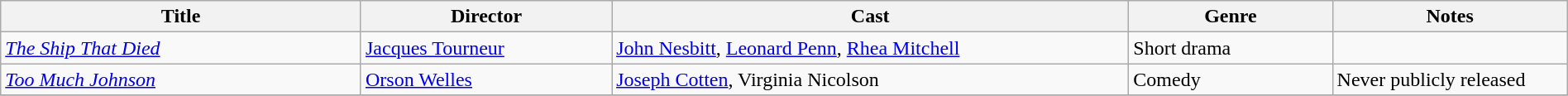<table class="wikitable" style="width:100%;">
<tr>
<th style="width:23%;">Title</th>
<th style="width:16%;">Director</th>
<th style="width:33%;">Cast</th>
<th style="width:13%;">Genre</th>
<th style="width:15%;">Notes</th>
</tr>
<tr>
<td><em><a href='#'>The Ship That Died</a></em></td>
<td><a href='#'>Jacques Tourneur</a></td>
<td><a href='#'>John Nesbitt</a>, <a href='#'>Leonard Penn</a>, <a href='#'>Rhea Mitchell</a></td>
<td>Short drama</td>
<td></td>
</tr>
<tr>
<td><em><a href='#'>Too Much Johnson</a></em></td>
<td><a href='#'>Orson Welles</a></td>
<td><a href='#'>Joseph Cotten</a>, Virginia Nicolson</td>
<td>Comedy</td>
<td>Never publicly released</td>
</tr>
<tr>
</tr>
</table>
